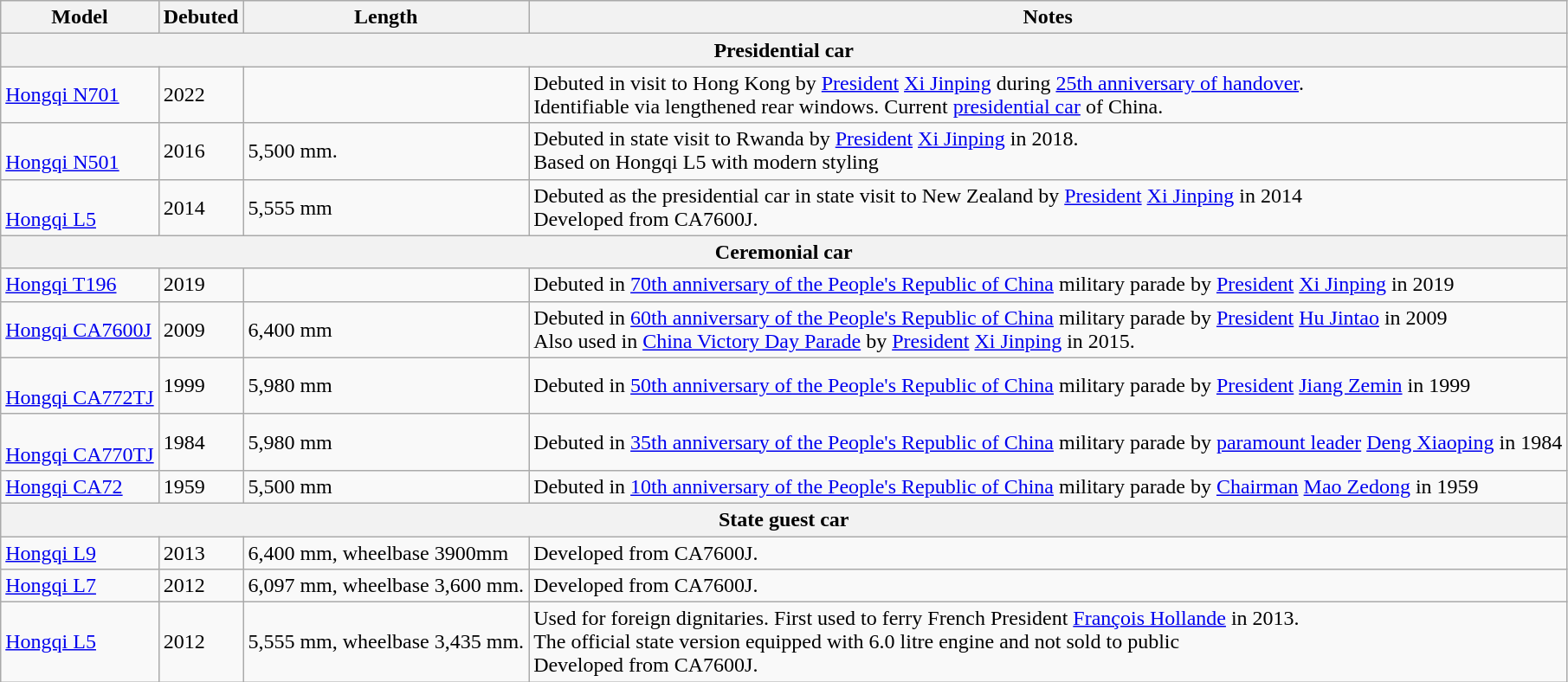<table class="wikitable" border="1">
<tr>
<th>Model</th>
<th>Debuted</th>
<th>Length</th>
<th>Notes</th>
</tr>
<tr>
<th colspan="4">Presidential car</th>
</tr>
<tr>
<td><a href='#'>Hongqi N701</a></td>
<td>2022</td>
<td></td>
<td>Debuted in visit to Hong Kong by <a href='#'>President</a> <a href='#'>Xi Jinping</a> during <a href='#'>25th anniversary of handover</a>.<br>Identifiable via lengthened rear windows.
Current <a href='#'>presidential car</a> of China.</td>
</tr>
<tr>
<td><br><a href='#'>Hongqi N501</a></td>
<td>2016</td>
<td>5,500 mm.</td>
<td>Debuted in state visit to Rwanda by <a href='#'>President</a> <a href='#'>Xi Jinping</a> in 2018.<br>Based on Hongqi L5 with modern styling</td>
</tr>
<tr>
<td><br><a href='#'>Hongqi L5</a></td>
<td>2014</td>
<td>5,555 mm</td>
<td>Debuted as the presidential car in state visit to New Zealand by <a href='#'>President</a> <a href='#'>Xi Jinping</a> in 2014<br>Developed from CA7600J.</td>
</tr>
<tr>
<th colspan="4">Ceremonial car</th>
</tr>
<tr>
<td><a href='#'>Hongqi T196</a></td>
<td>2019</td>
<td></td>
<td>Debuted in <a href='#'>70th anniversary of the People's Republic of China</a> military parade by <a href='#'>President</a> <a href='#'>Xi Jinping</a> in 2019</td>
</tr>
<tr>
<td><a href='#'>Hongqi CA7600J</a></td>
<td>2009</td>
<td>6,400 mm</td>
<td>Debuted in <a href='#'>60th anniversary of the People's Republic of China</a> military parade by <a href='#'>President</a> <a href='#'>Hu Jintao</a> in 2009<br>Also used in <a href='#'>China Victory Day Parade</a> by <a href='#'>President</a> <a href='#'>Xi Jinping</a> in 2015. </td>
</tr>
<tr>
<td><br><a href='#'>Hongqi CA772TJ</a></td>
<td>1999</td>
<td>5,980 mm</td>
<td>Debuted in <a href='#'>50th anniversary of the People's Republic of China</a> military parade by <a href='#'>President</a> <a href='#'>Jiang Zemin</a> in 1999</td>
</tr>
<tr>
<td><br><a href='#'>Hongqi CA770TJ</a></td>
<td>1984</td>
<td>5,980 mm</td>
<td>Debuted in <a href='#'>35th anniversary of the People's Republic of China</a> military parade by <a href='#'>paramount leader</a> <a href='#'>Deng Xiaoping</a> in 1984</td>
</tr>
<tr>
<td><a href='#'>Hongqi CA72</a></td>
<td>1959</td>
<td>5,500 mm</td>
<td>Debuted in <a href='#'>10th anniversary of the People's Republic of China</a> military parade by <a href='#'>Chairman</a> <a href='#'>Mao Zedong</a> in 1959</td>
</tr>
<tr>
<th colspan="4">State guest car</th>
</tr>
<tr>
<td><a href='#'>Hongqi L9</a></td>
<td>2013</td>
<td>6,400 mm, wheelbase 3900mm</td>
<td>Developed from CA7600J.</td>
</tr>
<tr>
<td><a href='#'>Hongqi L7</a></td>
<td>2012</td>
<td>6,097 mm, wheelbase 3,600 mm.</td>
<td>Developed from CA7600J.</td>
</tr>
<tr>
<td><a href='#'>Hongqi L5</a></td>
<td>2012</td>
<td>5,555 mm, wheelbase 3,435 mm.</td>
<td>Used for foreign dignitaries. First used to ferry French President <a href='#'>François Hollande</a> in 2013.<br>The official state version equipped with 6.0 litre engine and not sold to public<br>Developed from CA7600J.</td>
</tr>
</table>
